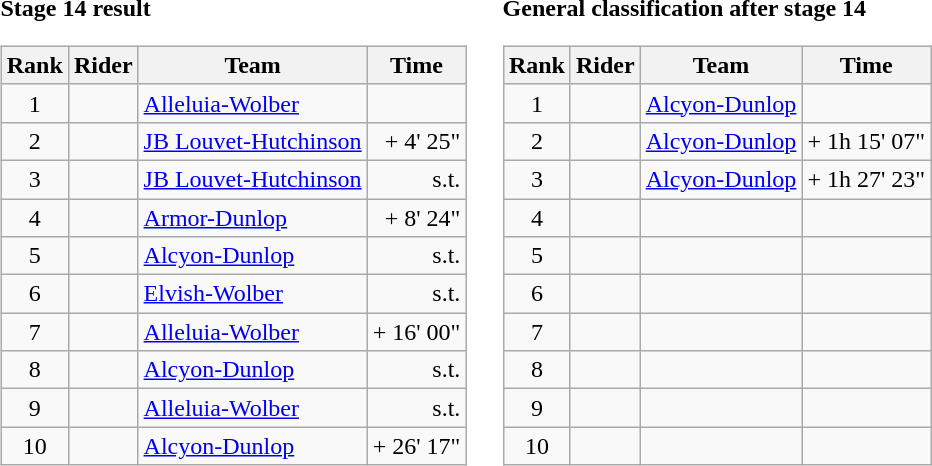<table>
<tr>
<td><strong>Stage 14 result</strong><br><table class="wikitable">
<tr>
<th scope="col">Rank</th>
<th scope="col">Rider</th>
<th scope="col">Team</th>
<th scope="col">Time</th>
</tr>
<tr>
<td style="text-align:center;">1</td>
<td></td>
<td><a href='#'>Alleluia-Wolber</a></td>
<td style="text-align:right;"></td>
</tr>
<tr>
<td style="text-align:center;">2</td>
<td></td>
<td><a href='#'>JB Louvet-Hutchinson</a></td>
<td style="text-align:right;">+ 4' 25"</td>
</tr>
<tr>
<td style="text-align:center;">3</td>
<td></td>
<td><a href='#'>JB Louvet-Hutchinson</a></td>
<td style="text-align:right;">s.t.</td>
</tr>
<tr>
<td style="text-align:center;">4</td>
<td></td>
<td><a href='#'>Armor-Dunlop</a></td>
<td style="text-align:right;">+ 8' 24"</td>
</tr>
<tr>
<td style="text-align:center;">5</td>
<td></td>
<td><a href='#'>Alcyon-Dunlop</a></td>
<td style="text-align:right;">s.t.</td>
</tr>
<tr>
<td style="text-align:center;">6</td>
<td></td>
<td><a href='#'>Elvish-Wolber</a></td>
<td style="text-align:right;">s.t.</td>
</tr>
<tr>
<td style="text-align:center;">7</td>
<td></td>
<td><a href='#'>Alleluia-Wolber</a></td>
<td style="text-align:right;">+ 16' 00"</td>
</tr>
<tr>
<td style="text-align:center;">8</td>
<td></td>
<td><a href='#'>Alcyon-Dunlop</a></td>
<td style="text-align:right;">s.t.</td>
</tr>
<tr>
<td style="text-align:center;">9</td>
<td></td>
<td><a href='#'>Alleluia-Wolber</a></td>
<td style="text-align:right;">s.t.</td>
</tr>
<tr>
<td style="text-align:center;">10</td>
<td></td>
<td><a href='#'>Alcyon-Dunlop</a></td>
<td style="text-align:right;">+ 26' 17"</td>
</tr>
</table>
</td>
<td></td>
<td><strong>General classification after stage 14</strong><br><table class="wikitable">
<tr>
<th scope="col">Rank</th>
<th scope="col">Rider</th>
<th scope="col">Team</th>
<th scope="col">Time</th>
</tr>
<tr>
<td style="text-align:center;">1</td>
<td></td>
<td><a href='#'>Alcyon-Dunlop</a></td>
<td style="text-align:right;"></td>
</tr>
<tr>
<td style="text-align:center;">2</td>
<td></td>
<td><a href='#'>Alcyon-Dunlop</a></td>
<td style="text-align:right;">+ 1h 15' 07"</td>
</tr>
<tr>
<td style="text-align:center;">3</td>
<td></td>
<td><a href='#'>Alcyon-Dunlop</a></td>
<td style="text-align:right;">+ 1h 27' 23"</td>
</tr>
<tr>
<td style="text-align:center;">4</td>
<td></td>
<td></td>
<td></td>
</tr>
<tr>
<td style="text-align:center;">5</td>
<td></td>
<td></td>
<td></td>
</tr>
<tr>
<td style="text-align:center;">6</td>
<td></td>
<td></td>
<td></td>
</tr>
<tr>
<td style="text-align:center;">7</td>
<td></td>
<td></td>
<td></td>
</tr>
<tr>
<td style="text-align:center;">8</td>
<td></td>
<td></td>
<td></td>
</tr>
<tr>
<td style="text-align:center;">9</td>
<td></td>
<td></td>
<td></td>
</tr>
<tr>
<td style="text-align:center;">10</td>
<td></td>
<td></td>
<td></td>
</tr>
</table>
</td>
</tr>
</table>
